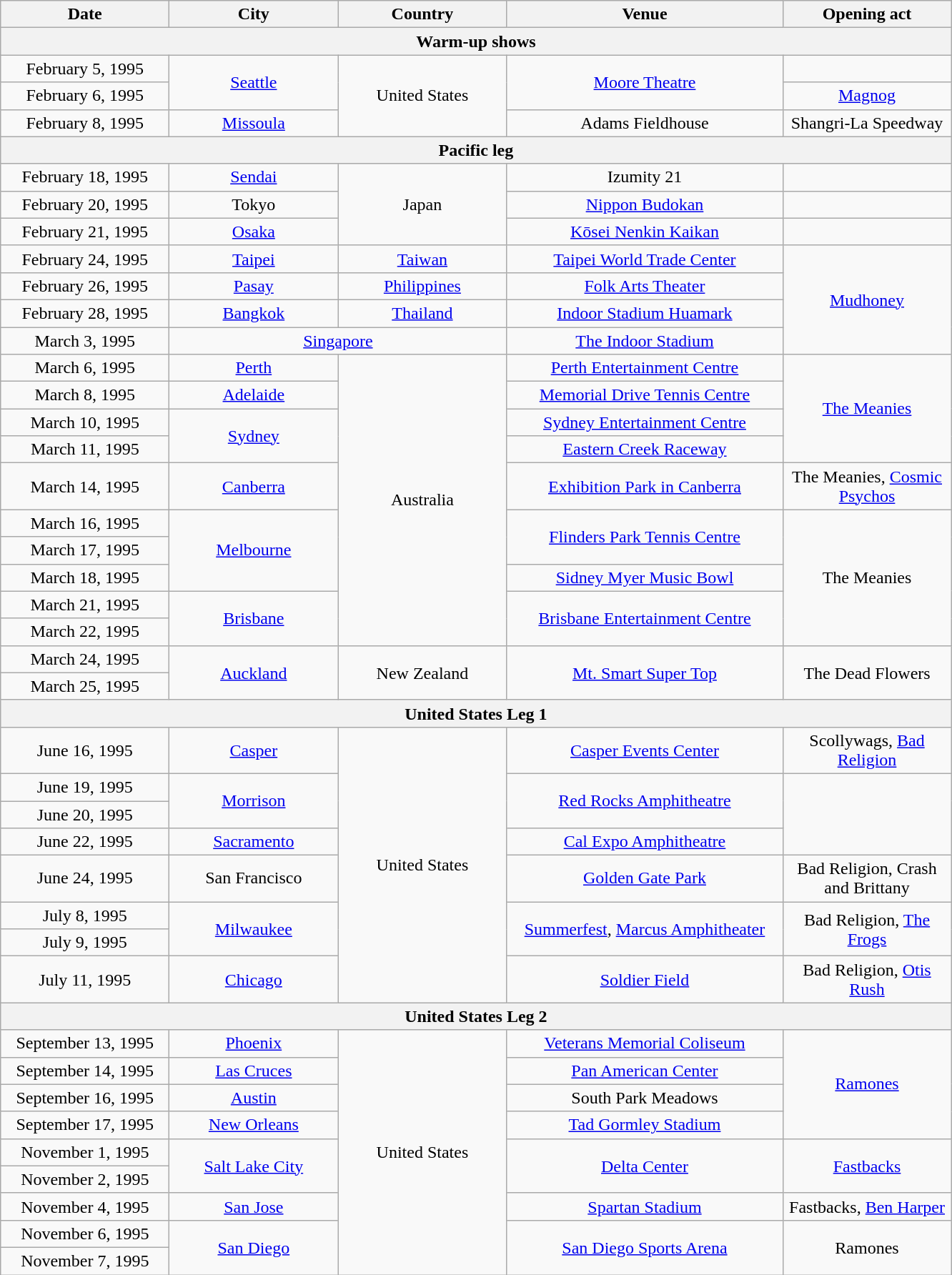<table class="wikitable" style="text-align:center;">
<tr>
<th style="width:150px;">Date</th>
<th style="width:150px;">City</th>
<th style="width:150px;">Country</th>
<th style="width:250px;">Venue</th>
<th style="width:150px;">Opening act</th>
</tr>
<tr>
<th colspan="5">Warm-up shows</th>
</tr>
<tr>
<td>February 5, 1995</td>
<td rowspan="2"><a href='#'>Seattle</a></td>
<td rowspan="3">United States</td>
<td rowspan="2"><a href='#'>Moore Theatre</a></td>
<td></td>
</tr>
<tr>
<td>February 6, 1995</td>
<td><a href='#'>Magnog</a></td>
</tr>
<tr>
<td>February 8, 1995</td>
<td><a href='#'>Missoula</a></td>
<td>Adams Fieldhouse</td>
<td>Shangri-La Speedway</td>
</tr>
<tr>
<th colspan="5">Pacific leg</th>
</tr>
<tr>
<td>February 18, 1995</td>
<td><a href='#'>Sendai</a></td>
<td rowspan="3">Japan</td>
<td>Izumity 21</td>
<td></td>
</tr>
<tr>
<td>February 20, 1995</td>
<td>Tokyo</td>
<td><a href='#'>Nippon Budokan</a></td>
<td></td>
</tr>
<tr>
<td>February 21, 1995</td>
<td><a href='#'>Osaka</a></td>
<td><a href='#'>Kōsei Nenkin Kaikan</a></td>
<td></td>
</tr>
<tr>
<td>February 24, 1995</td>
<td><a href='#'>Taipei</a></td>
<td><a href='#'>Taiwan</a></td>
<td><a href='#'>Taipei World Trade Center</a></td>
<td rowspan="4"><a href='#'>Mudhoney</a></td>
</tr>
<tr>
<td>February 26, 1995</td>
<td><a href='#'>Pasay</a></td>
<td><a href='#'>Philippines</a></td>
<td><a href='#'>Folk Arts Theater</a></td>
</tr>
<tr>
<td>February 28, 1995</td>
<td><a href='#'>Bangkok</a></td>
<td><a href='#'>Thailand</a></td>
<td><a href='#'>Indoor Stadium Huamark</a></td>
</tr>
<tr>
<td>March 3, 1995</td>
<td colspan="2"><a href='#'>Singapore</a></td>
<td><a href='#'>The Indoor Stadium</a></td>
</tr>
<tr>
<td>March 6, 1995</td>
<td><a href='#'>Perth</a></td>
<td rowspan="10">Australia</td>
<td><a href='#'>Perth Entertainment Centre</a></td>
<td rowspan="4"><a href='#'>The Meanies</a></td>
</tr>
<tr>
<td>March 8, 1995</td>
<td><a href='#'>Adelaide</a></td>
<td><a href='#'>Memorial Drive Tennis Centre</a></td>
</tr>
<tr>
<td>March 10, 1995</td>
<td rowspan="2"><a href='#'>Sydney</a></td>
<td><a href='#'>Sydney Entertainment Centre</a></td>
</tr>
<tr>
<td>March 11, 1995</td>
<td><a href='#'>Eastern Creek Raceway</a></td>
</tr>
<tr>
<td>March 14, 1995</td>
<td><a href='#'>Canberra</a></td>
<td><a href='#'>Exhibition Park in Canberra</a></td>
<td>The Meanies, <a href='#'>Cosmic Psychos</a></td>
</tr>
<tr>
<td>March 16, 1995</td>
<td rowspan="3"><a href='#'>Melbourne</a></td>
<td rowspan="2"><a href='#'>Flinders Park Tennis Centre</a></td>
<td rowspan="5">The Meanies</td>
</tr>
<tr>
<td>March 17, 1995</td>
</tr>
<tr>
<td>March 18, 1995</td>
<td><a href='#'>Sidney Myer Music Bowl</a></td>
</tr>
<tr>
<td>March 21, 1995</td>
<td rowspan="2"><a href='#'>Brisbane</a></td>
<td rowspan="2"><a href='#'>Brisbane Entertainment Centre</a></td>
</tr>
<tr>
<td>March 22, 1995</td>
</tr>
<tr>
<td>March 24, 1995</td>
<td rowspan="2"><a href='#'>Auckland</a></td>
<td rowspan="2">New Zealand</td>
<td rowspan="2"><a href='#'>Mt. Smart Super Top</a></td>
<td rowspan="2">The Dead Flowers</td>
</tr>
<tr>
<td>March 25, 1995</td>
</tr>
<tr>
<th colspan="5">United States Leg 1</th>
</tr>
<tr>
<td>June 16, 1995</td>
<td><a href='#'>Casper</a></td>
<td rowspan="8">United States</td>
<td><a href='#'>Casper Events Center</a></td>
<td>Scollywags, <a href='#'>Bad Religion</a></td>
</tr>
<tr>
<td>June 19, 1995</td>
<td rowspan="2"><a href='#'>Morrison</a></td>
<td rowspan="2"><a href='#'>Red Rocks Amphitheatre</a></td>
</tr>
<tr>
<td>June 20, 1995</td>
</tr>
<tr>
<td>June 22, 1995</td>
<td><a href='#'>Sacramento</a></td>
<td><a href='#'>Cal Expo Amphitheatre</a></td>
</tr>
<tr>
<td>June 24, 1995</td>
<td>San Francisco</td>
<td><a href='#'>Golden Gate Park</a></td>
<td>Bad Religion, Crash and Brittany</td>
</tr>
<tr>
<td>July 8, 1995</td>
<td rowspan="2"><a href='#'>Milwaukee</a></td>
<td rowspan="2"><a href='#'>Summerfest</a>, <a href='#'>Marcus Amphitheater</a></td>
<td rowspan="2">Bad Religion, <a href='#'>The Frogs</a></td>
</tr>
<tr>
<td>July 9, 1995</td>
</tr>
<tr>
<td>July 11, 1995</td>
<td><a href='#'>Chicago</a></td>
<td><a href='#'>Soldier Field</a></td>
<td>Bad Religion, <a href='#'>Otis Rush</a></td>
</tr>
<tr>
<th colspan="5">United States Leg 2</th>
</tr>
<tr>
<td>September 13, 1995</td>
<td><a href='#'>Phoenix</a></td>
<td rowspan="9">United States</td>
<td><a href='#'>Veterans Memorial Coliseum</a></td>
<td rowspan="4"><a href='#'>Ramones</a></td>
</tr>
<tr>
<td>September 14, 1995</td>
<td><a href='#'>Las Cruces</a></td>
<td><a href='#'>Pan American Center</a></td>
</tr>
<tr>
<td>September 16, 1995</td>
<td><a href='#'>Austin</a></td>
<td>South Park Meadows</td>
</tr>
<tr>
<td>September 17, 1995</td>
<td><a href='#'>New Orleans</a></td>
<td><a href='#'>Tad Gormley Stadium</a></td>
</tr>
<tr>
<td>November 1, 1995</td>
<td rowspan="2"><a href='#'>Salt Lake City</a></td>
<td rowspan="2"><a href='#'>Delta Center</a></td>
<td rowspan="2"><a href='#'>Fastbacks</a></td>
</tr>
<tr>
<td>November 2, 1995</td>
</tr>
<tr>
<td>November 4, 1995</td>
<td><a href='#'>San Jose</a></td>
<td><a href='#'>Spartan Stadium</a></td>
<td>Fastbacks, <a href='#'>Ben Harper</a></td>
</tr>
<tr>
<td>November 6, 1995</td>
<td rowspan="2"><a href='#'>San Diego</a></td>
<td rowspan="2"><a href='#'>San Diego Sports Arena</a></td>
<td rowspan="2">Ramones</td>
</tr>
<tr>
<td>November 7, 1995</td>
</tr>
</table>
